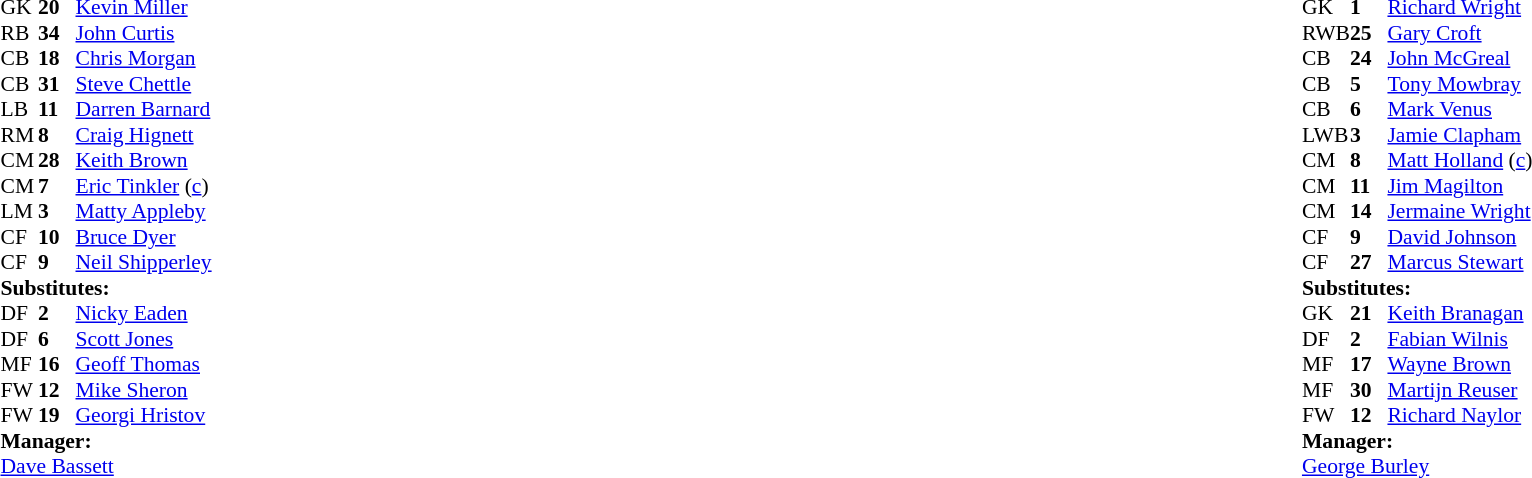<table width="100%">
<tr>
<td valign="top" width="50%"><br><table style="font-size: 90%" cellspacing="0" cellpadding="0">
<tr>
<td colspan="4"></td>
</tr>
<tr>
<th width="25"></th>
<th width="25"></th>
</tr>
<tr>
<td>GK</td>
<td><strong>20</strong></td>
<td> <a href='#'>Kevin Miller</a></td>
</tr>
<tr>
<td>RB</td>
<td><strong>34</strong></td>
<td> <a href='#'>John Curtis</a></td>
<td></td>
<td></td>
</tr>
<tr>
<td>CB</td>
<td><strong>18</strong></td>
<td> <a href='#'>Chris Morgan</a></td>
</tr>
<tr>
<td>CB</td>
<td><strong>31</strong></td>
<td> <a href='#'>Steve Chettle</a></td>
</tr>
<tr>
<td>LB</td>
<td><strong>11</strong></td>
<td> <a href='#'>Darren Barnard</a></td>
</tr>
<tr>
<td>RM</td>
<td><strong>8</strong></td>
<td> <a href='#'>Craig Hignett</a></td>
</tr>
<tr>
<td>CM</td>
<td><strong>28</strong></td>
<td> <a href='#'>Keith Brown</a></td>
</tr>
<tr>
<td>CM</td>
<td><strong>7</strong></td>
<td> <a href='#'>Eric Tinkler</a> (<a href='#'>c</a>)</td>
<td></td>
<td></td>
</tr>
<tr>
<td>LM</td>
<td><strong>3</strong></td>
<td> <a href='#'>Matty Appleby</a></td>
<td></td>
</tr>
<tr>
<td>CF</td>
<td><strong>10</strong></td>
<td> <a href='#'>Bruce Dyer</a></td>
<td></td>
<td></td>
</tr>
<tr>
<td>CF</td>
<td><strong>9</strong></td>
<td> <a href='#'>Neil Shipperley</a></td>
</tr>
<tr>
<td colspan=4><strong>Substitutes:</strong></td>
</tr>
<tr>
<td>DF</td>
<td><strong>2</strong></td>
<td> <a href='#'>Nicky Eaden</a></td>
<td></td>
<td></td>
</tr>
<tr>
<td>DF</td>
<td><strong>6</strong></td>
<td> <a href='#'>Scott Jones</a></td>
</tr>
<tr>
<td>MF</td>
<td><strong>16</strong></td>
<td> <a href='#'>Geoff Thomas</a></td>
<td></td>
<td></td>
</tr>
<tr>
<td>FW</td>
<td><strong>12</strong></td>
<td> <a href='#'>Mike Sheron</a></td>
</tr>
<tr>
<td>FW</td>
<td><strong>19</strong></td>
<td> <a href='#'>Georgi Hristov</a></td>
<td></td>
<td></td>
</tr>
<tr>
<td colspan=4><strong>Manager:</strong></td>
</tr>
<tr>
<td colspan="4"> <a href='#'>Dave Bassett</a></td>
</tr>
</table>
</td>
<td valign="top" width="50%"><br><table style="font-size: 90%" cellspacing="0" cellpadding="0" align="center">
<tr>
<td colspan="4"></td>
</tr>
<tr>
<th width="25"></th>
<th width="25"></th>
</tr>
<tr>
<td>GK</td>
<td><strong>1</strong></td>
<td> <a href='#'>Richard Wright</a></td>
</tr>
<tr>
<td>RWB</td>
<td><strong>25</strong></td>
<td> <a href='#'>Gary Croft</a></td>
</tr>
<tr>
<td>CB</td>
<td><strong>24</strong></td>
<td> <a href='#'>John McGreal</a></td>
</tr>
<tr>
<td>CB</td>
<td><strong>5</strong></td>
<td> <a href='#'>Tony Mowbray</a></td>
</tr>
<tr>
<td>CB</td>
<td><strong>6</strong></td>
<td> <a href='#'>Mark Venus</a></td>
</tr>
<tr>
<td>LWB</td>
<td><strong>3</strong></td>
<td> <a href='#'>Jamie Clapham</a></td>
</tr>
<tr>
<td>CM</td>
<td><strong>8</strong></td>
<td> <a href='#'>Matt Holland</a> (<a href='#'>c</a>)</td>
</tr>
<tr>
<td>CM</td>
<td><strong>11</strong></td>
<td> <a href='#'>Jim Magilton</a></td>
</tr>
<tr>
<td>CM</td>
<td><strong>14</strong></td>
<td> <a href='#'>Jermaine Wright</a></td>
<td></td>
<td></td>
</tr>
<tr>
<td>CF</td>
<td><strong>9</strong></td>
<td> <a href='#'>David Johnson</a></td>
<td></td>
<td></td>
</tr>
<tr>
<td>CF</td>
<td><strong>27</strong></td>
<td> <a href='#'>Marcus Stewart</a></td>
<td></td>
<td></td>
</tr>
<tr>
<td colspan=4><strong>Substitutes:</strong></td>
</tr>
<tr>
<td>GK</td>
<td><strong>21</strong></td>
<td> <a href='#'>Keith Branagan</a></td>
</tr>
<tr>
<td>DF</td>
<td><strong>2</strong></td>
<td> <a href='#'>Fabian Wilnis</a></td>
<td></td>
<td></td>
</tr>
<tr>
<td>MF</td>
<td><strong>17</strong></td>
<td> <a href='#'>Wayne Brown</a></td>
</tr>
<tr>
<td>MF</td>
<td><strong>30</strong></td>
<td> <a href='#'>Martijn Reuser</a></td>
<td></td>
<td></td>
</tr>
<tr>
<td>FW</td>
<td><strong>12</strong></td>
<td> <a href='#'>Richard Naylor</a></td>
<td></td>
<td></td>
</tr>
<tr>
<td colspan=4><strong>Manager:</strong></td>
</tr>
<tr>
<td colspan="4"> <a href='#'>George Burley</a></td>
</tr>
</table>
</td>
</tr>
</table>
